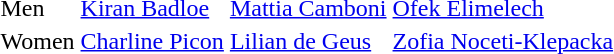<table>
<tr>
<td>Men</td>
<td><a href='#'>Kiran Badloe</a><br></td>
<td><a href='#'>Mattia Camboni</a><br></td>
<td><a href='#'>Ofek Elimelech</a><br></td>
</tr>
<tr>
<td>Women</td>
<td><a href='#'>Charline Picon</a><br></td>
<td><a href='#'>Lilian de Geus</a><br></td>
<td><a href='#'>Zofia Noceti-Klepacka</a><br></td>
</tr>
</table>
